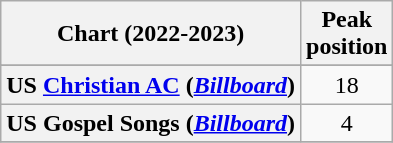<table class="wikitable plainrowheaders" style="text-align:center">
<tr>
<th scope="col">Chart (2022-2023)</th>
<th scope="col">Peak<br>position</th>
</tr>
<tr>
</tr>
<tr>
</tr>
<tr>
<th scope="row">US <a href='#'>Christian AC</a> (<em><a href='#'>Billboard</a></em>)</th>
<td>18</td>
</tr>
<tr>
<th scope="row">US Gospel Songs (<a href='#'><em>Billboard</em></a>)</th>
<td>4</td>
</tr>
<tr>
</tr>
</table>
